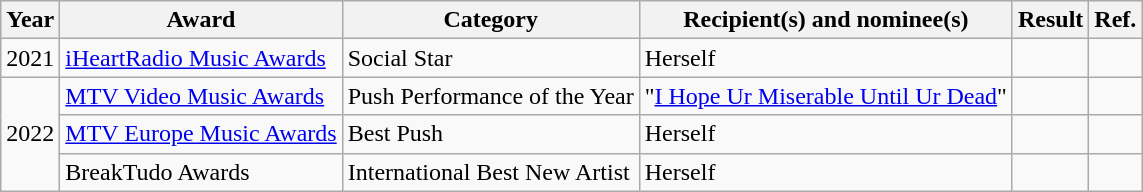<table class="wikitable">
<tr>
<th>Year</th>
<th>Award</th>
<th>Category</th>
<th>Recipient(s) and nominee(s)</th>
<th>Result</th>
<th>Ref.</th>
</tr>
<tr>
<td>2021</td>
<td><a href='#'>iHeartRadio Music Awards</a></td>
<td>Social Star</td>
<td>Herself</td>
<td></td>
<td></td>
</tr>
<tr>
<td rowspan="3">2022</td>
<td><a href='#'>MTV Video Music Awards</a></td>
<td>Push Performance of the Year</td>
<td>"<a href='#'>I Hope Ur Miserable Until Ur Dead</a>"</td>
<td></td>
<td></td>
</tr>
<tr>
<td><a href='#'>MTV Europe Music Awards</a></td>
<td>Best Push</td>
<td>Herself</td>
<td></td>
<td></td>
</tr>
<tr>
<td>BreakTudo Awards</td>
<td>International Best New Artist</td>
<td>Herself</td>
<td></td>
<td></td>
</tr>
</table>
